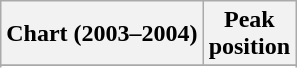<table class="wikitable sortable plainrowheaders">
<tr>
<th>Chart (2003–2004)</th>
<th>Peak<br>position</th>
</tr>
<tr>
</tr>
<tr>
</tr>
<tr>
</tr>
<tr>
</tr>
</table>
